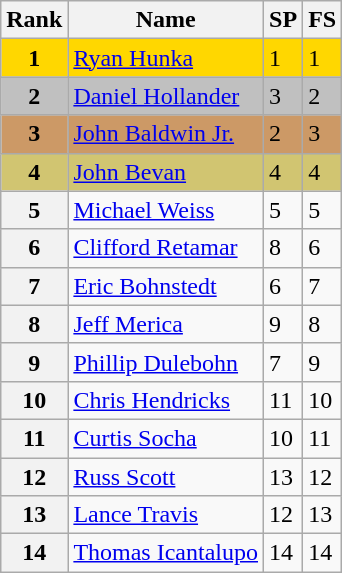<table class="wikitable">
<tr>
<th>Rank</th>
<th>Name</th>
<th>SP</th>
<th>FS</th>
</tr>
<tr bgcolor="gold">
<td align="center"><strong>1</strong></td>
<td><a href='#'>Ryan Hunka</a></td>
<td>1</td>
<td>1</td>
</tr>
<tr bgcolor="silver">
<td align="center"><strong>2</strong></td>
<td><a href='#'>Daniel Hollander</a></td>
<td>3</td>
<td>2</td>
</tr>
<tr bgcolor="cc9966">
<td align="center"><strong>3</strong></td>
<td><a href='#'>John Baldwin Jr.</a></td>
<td>2</td>
<td>3</td>
</tr>
<tr bgcolor="#d1c571">
<td align="center"><strong>4</strong></td>
<td><a href='#'>John Bevan</a></td>
<td>4</td>
<td>4</td>
</tr>
<tr>
<th><strong>5</strong></th>
<td><a href='#'>Michael Weiss</a></td>
<td>5</td>
<td>5</td>
</tr>
<tr>
<th><strong>6</strong></th>
<td><a href='#'>Clifford Retamar</a></td>
<td>8</td>
<td>6</td>
</tr>
<tr>
<th><strong>7</strong></th>
<td><a href='#'>Eric Bohnstedt</a></td>
<td>6</td>
<td>7</td>
</tr>
<tr>
<th><strong>8</strong></th>
<td><a href='#'>Jeff Merica</a></td>
<td>9</td>
<td>8</td>
</tr>
<tr>
<th><strong>9</strong></th>
<td><a href='#'>Phillip Dulebohn</a></td>
<td>7</td>
<td>9</td>
</tr>
<tr>
<th><strong>10</strong></th>
<td><a href='#'>Chris Hendricks</a></td>
<td>11</td>
<td>10</td>
</tr>
<tr>
<th><strong>11</strong></th>
<td><a href='#'>Curtis Socha</a></td>
<td>10</td>
<td>11</td>
</tr>
<tr>
<th><strong>12</strong></th>
<td><a href='#'>Russ Scott</a></td>
<td>13</td>
<td>12</td>
</tr>
<tr>
<th><strong>13</strong></th>
<td><a href='#'>Lance Travis</a></td>
<td>12</td>
<td>13</td>
</tr>
<tr>
<th><strong>14</strong></th>
<td><a href='#'>Thomas Icantalupo</a></td>
<td>14</td>
<td>14</td>
</tr>
</table>
